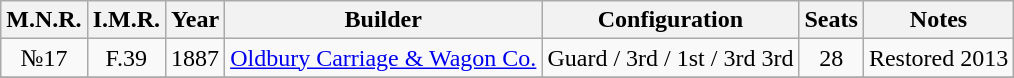<table class="wikitable">
<tr>
<th>M.N.R.</th>
<th>I.M.R.</th>
<th>Year</th>
<th>Builder</th>
<th>Configuration</th>
<th>Seats</th>
<th>Notes</th>
</tr>
<tr>
<td align="center">№17</td>
<td align="center">F.39</td>
<td align="center">1887</td>
<td align="center"><a href='#'>Oldbury Carriage & Wagon Co.</a></td>
<td align="center">Guard / 3rd / 1st / 3rd 3rd</td>
<td align="center">28</td>
<td>Restored 2013</td>
</tr>
<tr>
</tr>
</table>
